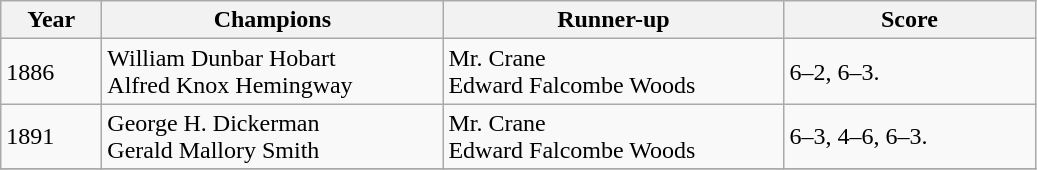<table class="wikitable">
<tr>
<th style="width:60px;">Year</th>
<th style="width:220px;">Champions</th>
<th style="width:220px;">Runner-up</th>
<th style="width:160px;">Score</th>
</tr>
<tr>
<td>1886</td>
<td> William Dunbar Hobart<br> Alfred Knox Hemingway</td>
<td> Mr. Crane<br> Edward Falcombe Woods</td>
<td>6–2, 6–3.</td>
</tr>
<tr>
<td>1891</td>
<td> George H. Dickerman<br> Gerald Mallory Smith</td>
<td> Mr. Crane<br> Edward Falcombe Woods</td>
<td>6–3, 4–6, 6–3.</td>
</tr>
<tr>
</tr>
</table>
